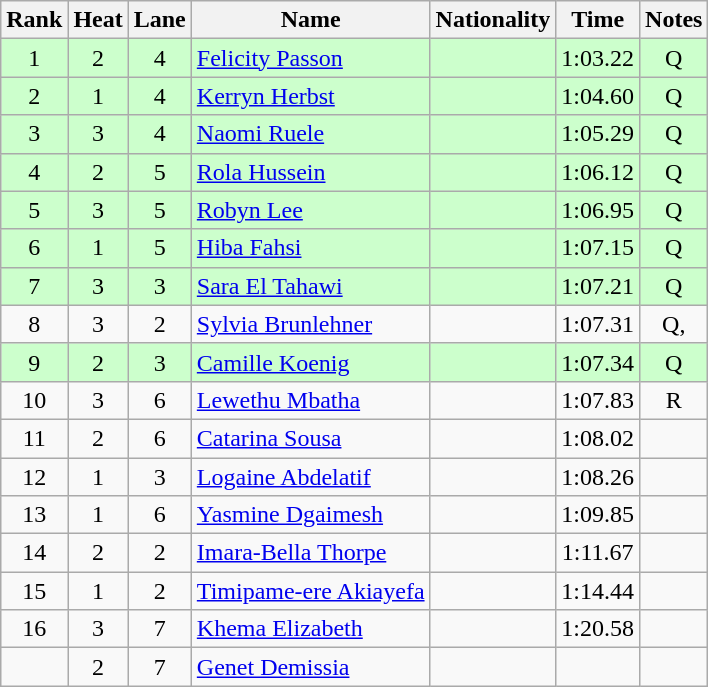<table class="wikitable sortable" style="text-align:center">
<tr>
<th>Rank</th>
<th>Heat</th>
<th>Lane</th>
<th>Name</th>
<th>Nationality</th>
<th>Time</th>
<th>Notes</th>
</tr>
<tr bgcolor=ccffcc>
<td>1</td>
<td>2</td>
<td>4</td>
<td align=left><a href='#'>Felicity Passon</a></td>
<td align=left></td>
<td>1:03.22</td>
<td>Q</td>
</tr>
<tr bgcolor=ccffcc>
<td>2</td>
<td>1</td>
<td>4</td>
<td align=left><a href='#'>Kerryn Herbst</a></td>
<td align=left></td>
<td>1:04.60</td>
<td>Q</td>
</tr>
<tr bgcolor=ccffcc>
<td>3</td>
<td>3</td>
<td>4</td>
<td align=left><a href='#'>Naomi Ruele</a></td>
<td align=left></td>
<td>1:05.29</td>
<td>Q</td>
</tr>
<tr bgcolor=ccffcc>
<td>4</td>
<td>2</td>
<td>5</td>
<td align=left><a href='#'>Rola Hussein</a></td>
<td align=left></td>
<td>1:06.12</td>
<td>Q</td>
</tr>
<tr bgcolor=ccffcc>
<td>5</td>
<td>3</td>
<td>5</td>
<td align=left><a href='#'>Robyn Lee</a></td>
<td align=left></td>
<td>1:06.95</td>
<td>Q</td>
</tr>
<tr bgcolor=ccffcc>
<td>6</td>
<td>1</td>
<td>5</td>
<td align=left><a href='#'>Hiba Fahsi</a></td>
<td align=left></td>
<td>1:07.15</td>
<td>Q</td>
</tr>
<tr bgcolor=ccffcc>
<td>7</td>
<td>3</td>
<td>3</td>
<td align=left><a href='#'>Sara El Tahawi</a></td>
<td align=left></td>
<td>1:07.21</td>
<td>Q</td>
</tr>
<tr>
<td>8</td>
<td>3</td>
<td>2</td>
<td align=left><a href='#'>Sylvia Brunlehner</a></td>
<td align=left></td>
<td>1:07.31</td>
<td>Q, </td>
</tr>
<tr bgcolor=ccffcc>
<td>9</td>
<td>2</td>
<td>3</td>
<td align=left><a href='#'>Camille Koenig</a></td>
<td align=left></td>
<td>1:07.34</td>
<td>Q</td>
</tr>
<tr>
<td>10</td>
<td>3</td>
<td>6</td>
<td align=left><a href='#'>Lewethu Mbatha</a></td>
<td align=left></td>
<td>1:07.83</td>
<td>R</td>
</tr>
<tr>
<td>11</td>
<td>2</td>
<td>6</td>
<td align=left><a href='#'>Catarina Sousa</a></td>
<td align=left></td>
<td>1:08.02</td>
<td></td>
</tr>
<tr>
<td>12</td>
<td>1</td>
<td>3</td>
<td align=left><a href='#'>Logaine Abdelatif</a></td>
<td align=left></td>
<td>1:08.26</td>
<td></td>
</tr>
<tr>
<td>13</td>
<td>1</td>
<td>6</td>
<td align=left><a href='#'>Yasmine Dgaimesh</a></td>
<td align=left></td>
<td>1:09.85</td>
<td></td>
</tr>
<tr>
<td>14</td>
<td>2</td>
<td>2</td>
<td align=left><a href='#'>Imara-Bella Thorpe</a></td>
<td align=left></td>
<td>1:11.67</td>
<td></td>
</tr>
<tr>
<td>15</td>
<td>1</td>
<td>2</td>
<td align=left><a href='#'>Timipame-ere Akiayefa</a></td>
<td align=left></td>
<td>1:14.44</td>
<td></td>
</tr>
<tr>
<td>16</td>
<td>3</td>
<td>7</td>
<td align=left><a href='#'>Khema Elizabeth</a></td>
<td align=left></td>
<td>1:20.58</td>
<td></td>
</tr>
<tr>
<td></td>
<td>2</td>
<td>7</td>
<td align=left><a href='#'>Genet Demissia</a></td>
<td align=left></td>
<td></td>
<td></td>
</tr>
</table>
